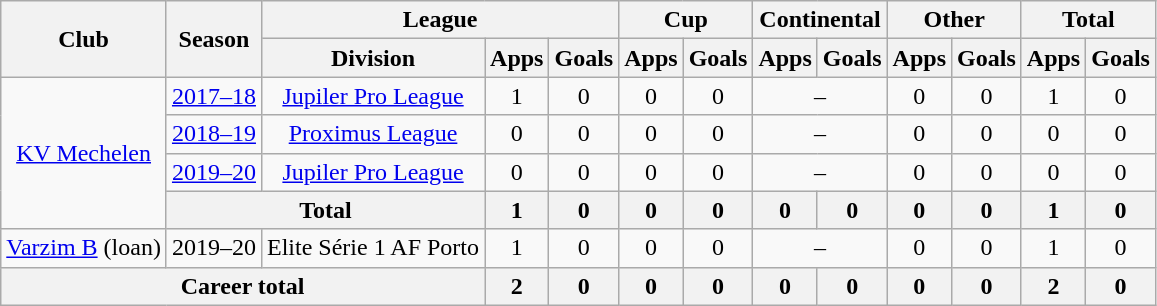<table class="wikitable" style="text-align: center">
<tr>
<th rowspan="2">Club</th>
<th rowspan="2">Season</th>
<th colspan="3">League</th>
<th colspan="2">Cup</th>
<th colspan="2">Continental</th>
<th colspan="2">Other</th>
<th colspan="2">Total</th>
</tr>
<tr>
<th>Division</th>
<th>Apps</th>
<th>Goals</th>
<th>Apps</th>
<th>Goals</th>
<th>Apps</th>
<th>Goals</th>
<th>Apps</th>
<th>Goals</th>
<th>Apps</th>
<th>Goals</th>
</tr>
<tr>
<td rowspan="4"><a href='#'>KV Mechelen</a></td>
<td><a href='#'>2017–18</a></td>
<td><a href='#'>Jupiler Pro League</a></td>
<td>1</td>
<td>0</td>
<td>0</td>
<td>0</td>
<td colspan="2">–</td>
<td>0</td>
<td>0</td>
<td>1</td>
<td>0</td>
</tr>
<tr>
<td><a href='#'>2018–19</a></td>
<td><a href='#'>Proximus League</a></td>
<td>0</td>
<td>0</td>
<td>0</td>
<td>0</td>
<td colspan="2">–</td>
<td>0</td>
<td>0</td>
<td>0</td>
<td>0</td>
</tr>
<tr>
<td><a href='#'>2019–20</a></td>
<td><a href='#'>Jupiler Pro League</a></td>
<td>0</td>
<td>0</td>
<td>0</td>
<td>0</td>
<td colspan="2">–</td>
<td>0</td>
<td>0</td>
<td>0</td>
<td>0</td>
</tr>
<tr>
<th colspan="2"><strong>Total</strong></th>
<th>1</th>
<th>0</th>
<th>0</th>
<th>0</th>
<th>0</th>
<th>0</th>
<th>0</th>
<th>0</th>
<th>1</th>
<th>0</th>
</tr>
<tr>
<td><a href='#'>Varzim B</a> (loan)</td>
<td>2019–20</td>
<td>Elite Série 1 AF Porto</td>
<td>1</td>
<td>0</td>
<td>0</td>
<td>0</td>
<td colspan="2">–</td>
<td>0</td>
<td>0</td>
<td>1</td>
<td>0</td>
</tr>
<tr>
<th colspan="3"><strong>Career total</strong></th>
<th>2</th>
<th>0</th>
<th>0</th>
<th>0</th>
<th>0</th>
<th>0</th>
<th>0</th>
<th>0</th>
<th>2</th>
<th>0</th>
</tr>
</table>
